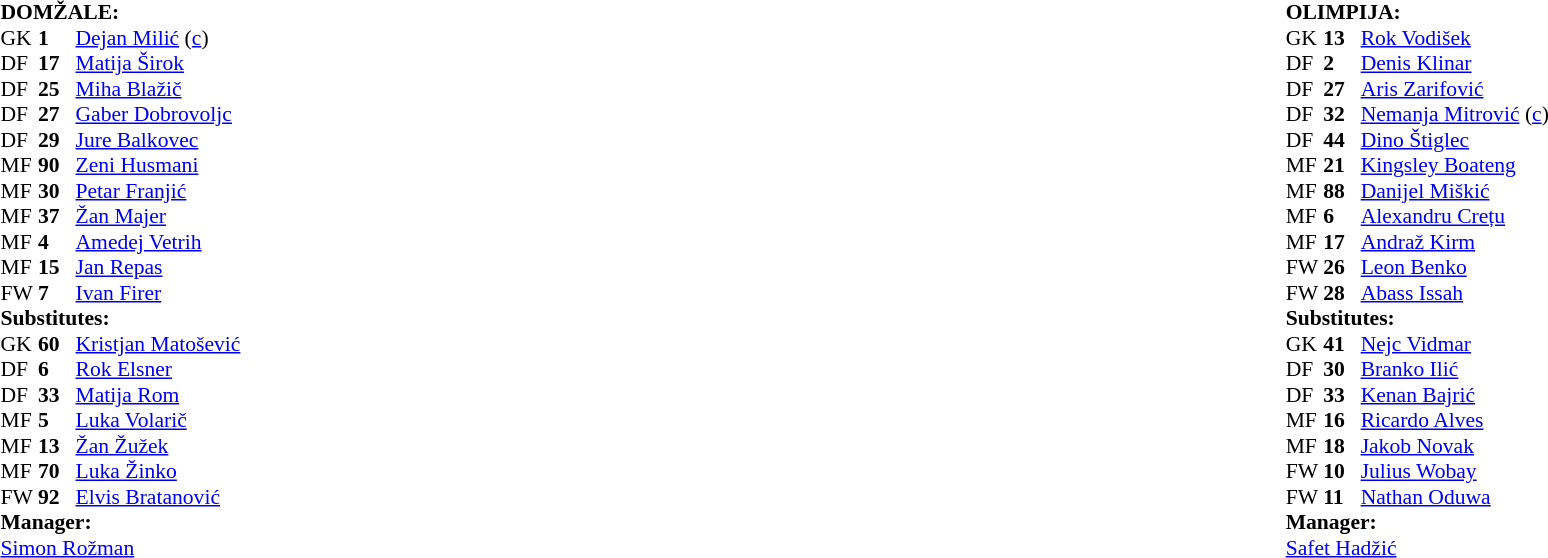<table width="100%">
<tr>
<td valign="top" width="50%"><br><table style="font-size: 90%" cellspacing="0" cellpadding="0">
<tr>
<td colspan="4"><strong>DOMŽALE:</strong></td>
</tr>
<tr>
<th width=25></th>
<th width=25></th>
</tr>
<tr>
<td>GK</td>
<td><strong>1</strong></td>
<td> <a href='#'>Dejan Milić</a> (<a href='#'>c</a>)</td>
</tr>
<tr>
<td>DF</td>
<td><strong>17</strong></td>
<td> <a href='#'>Matija Širok</a></td>
</tr>
<tr>
<td>DF</td>
<td><strong>25</strong></td>
<td> <a href='#'>Miha Blažič</a></td>
</tr>
<tr>
<td>DF</td>
<td><strong>27</strong></td>
<td> <a href='#'>Gaber Dobrovoljc</a></td>
<td></td>
</tr>
<tr>
<td>DF</td>
<td><strong>29</strong></td>
<td> <a href='#'>Jure Balkovec</a></td>
<td></td>
</tr>
<tr>
<td>MF</td>
<td><strong>90</strong></td>
<td> <a href='#'>Zeni Husmani</a></td>
</tr>
<tr>
<td>MF</td>
<td><strong>30</strong></td>
<td> <a href='#'>Petar Franjić</a></td>
<td></td>
</tr>
<tr>
<td>MF</td>
<td><strong>37</strong></td>
<td> <a href='#'>Žan Majer</a></td>
</tr>
<tr>
<td>MF</td>
<td><strong>4</strong></td>
<td> <a href='#'>Amedej Vetrih</a></td>
<td></td>
</tr>
<tr>
<td>MF</td>
<td><strong>15</strong></td>
<td> <a href='#'>Jan Repas</a></td>
<td></td>
</tr>
<tr>
<td>FW</td>
<td><strong>7</strong></td>
<td> <a href='#'>Ivan Firer</a></td>
<td></td>
</tr>
<tr>
<td colspan=3><strong>Substitutes:</strong></td>
</tr>
<tr>
<td>GK</td>
<td><strong>60</strong></td>
<td> <a href='#'>Kristjan Matošević</a></td>
</tr>
<tr>
<td>DF</td>
<td><strong>6</strong></td>
<td> <a href='#'>Rok Elsner</a></td>
</tr>
<tr>
<td>DF</td>
<td><strong>33</strong></td>
<td> <a href='#'>Matija Rom</a></td>
</tr>
<tr>
<td>MF</td>
<td><strong>5</strong></td>
<td> <a href='#'>Luka Volarič</a></td>
<td></td>
</tr>
<tr>
<td>MF</td>
<td><strong>13</strong></td>
<td> <a href='#'>Žan Žužek</a></td>
</tr>
<tr>
<td>MF</td>
<td><strong>70</strong></td>
<td> <a href='#'>Luka Žinko</a></td>
</tr>
<tr>
<td>FW</td>
<td><strong>92</strong></td>
<td> <a href='#'>Elvis Bratanović</a></td>
<td></td>
</tr>
<tr>
<td colspan=3><strong>Manager:</strong></td>
</tr>
<tr>
<td colspan=4> <a href='#'>Simon Rožman</a></td>
</tr>
</table>
</td>
<td valign="top" width="50%"><br><table style="font-size: 90%" cellspacing="0" cellpadding="0" align=center>
<tr>
<td colspan="4"><strong>OLIMPIJA:</strong></td>
</tr>
<tr>
<th width=25></th>
<th width=25></th>
</tr>
<tr>
<td>GK</td>
<td><strong>13</strong></td>
<td> <a href='#'>Rok Vodišek</a></td>
</tr>
<tr>
<td>DF</td>
<td><strong>2</strong></td>
<td> <a href='#'>Denis Klinar</a></td>
<td></td>
</tr>
<tr>
<td>DF</td>
<td><strong>27</strong></td>
<td> <a href='#'>Aris Zarifović</a></td>
<td></td>
</tr>
<tr>
<td>DF</td>
<td><strong>32</strong></td>
<td> <a href='#'>Nemanja Mitrović</a> (<a href='#'>c</a>)</td>
<td></td>
</tr>
<tr>
<td>DF</td>
<td><strong>44</strong></td>
<td> <a href='#'>Dino Štiglec</a></td>
</tr>
<tr>
<td>MF</td>
<td><strong>21</strong></td>
<td> <a href='#'>Kingsley Boateng</a></td>
<td></td>
<td></td>
</tr>
<tr>
<td>MF</td>
<td><strong>88</strong></td>
<td> <a href='#'>Danijel Miškić</a></td>
<td></td>
</tr>
<tr>
<td>MF</td>
<td><strong>6</strong></td>
<td> <a href='#'>Alexandru Crețu</a></td>
<td></td>
</tr>
<tr>
<td>MF</td>
<td><strong>17</strong></td>
<td> <a href='#'>Andraž Kirm</a></td>
<td></td>
<td></td>
</tr>
<tr>
<td>FW</td>
<td><strong>26</strong></td>
<td> <a href='#'>Leon Benko</a></td>
<td></td>
</tr>
<tr>
<td>FW</td>
<td><strong>28</strong></td>
<td> <a href='#'>Abass Issah</a></td>
<td></td>
<td></td>
</tr>
<tr>
<td colspan=3><strong>Substitutes:</strong></td>
</tr>
<tr>
<td>GK</td>
<td><strong>41</strong></td>
<td> <a href='#'>Nejc Vidmar</a></td>
</tr>
<tr>
<td>DF</td>
<td><strong>30</strong></td>
<td> <a href='#'>Branko Ilić</a></td>
</tr>
<tr>
<td>DF</td>
<td><strong>33</strong></td>
<td> <a href='#'>Kenan Bajrić</a></td>
<td></td>
</tr>
<tr>
<td>MF</td>
<td><strong>16</strong></td>
<td> <a href='#'>Ricardo Alves</a></td>
</tr>
<tr>
<td>MF</td>
<td><strong>18</strong></td>
<td> <a href='#'>Jakob Novak</a></td>
</tr>
<tr>
<td>FW</td>
<td><strong>10</strong></td>
<td> <a href='#'>Julius Wobay</a></td>
<td></td>
</tr>
<tr>
<td>FW</td>
<td><strong>11</strong></td>
<td> <a href='#'>Nathan Oduwa</a></td>
<td></td>
</tr>
<tr>
<td colspan=3><strong>Manager:</strong></td>
</tr>
<tr>
<td colspan=4> <a href='#'>Safet Hadžić</a></td>
</tr>
</table>
</td>
</tr>
</table>
